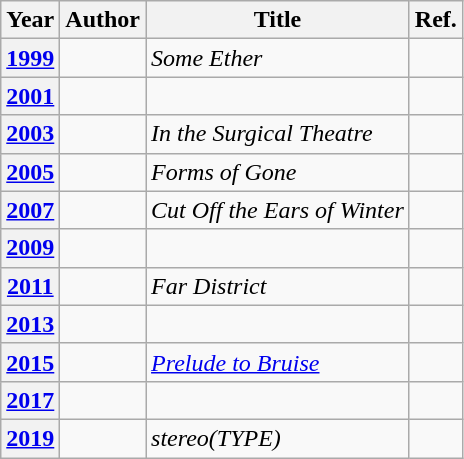<table class="wikitable sortable">
<tr>
<th>Year</th>
<th>Author</th>
<th>Title</th>
<th>Ref.</th>
</tr>
<tr>
<th><a href='#'>1999</a></th>
<td></td>
<td><em>Some Ether</em></td>
<td></td>
</tr>
<tr>
<th><a href='#'>2001</a></th>
<td></td>
<td><em></em></td>
<td></td>
</tr>
<tr>
<th><a href='#'>2003</a></th>
<td></td>
<td><em>In the Surgical Theatre</em></td>
<td></td>
</tr>
<tr>
<th><a href='#'>2005</a></th>
<td></td>
<td><em>Forms of Gone</em></td>
<td></td>
</tr>
<tr>
<th><a href='#'>2007</a></th>
<td></td>
<td><em>Cut Off the Ears of Winter</em></td>
<td></td>
</tr>
<tr>
<th><a href='#'>2009</a></th>
<td></td>
<td><em></em></td>
<td></td>
</tr>
<tr>
<th><a href='#'>2011</a></th>
<td></td>
<td><em>Far District</em></td>
<td></td>
</tr>
<tr>
<th><a href='#'>2013</a></th>
<td></td>
<td><em></em></td>
<td></td>
</tr>
<tr>
<th><a href='#'>2015</a></th>
<td></td>
<td><em><a href='#'>Prelude to Bruise</a></em></td>
<td></td>
</tr>
<tr>
<th><a href='#'>2017</a></th>
<td></td>
<td><em></em></td>
<td></td>
</tr>
<tr>
<th><a href='#'>2019</a></th>
<td></td>
<td><em>stereo(TYPE)</em></td>
<td></td>
</tr>
</table>
